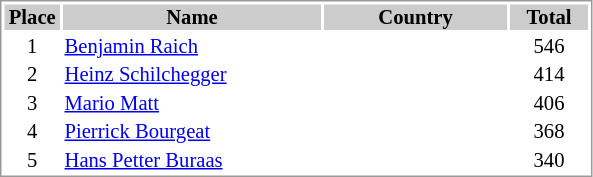<table border="0" style="border: 1px solid #999; background-color:#FFFFFF; text-align:left; font-size:86%; line-height:15px;">
<tr align="center" bgcolor="#CCCCCC">
<th width=35>Place</th>
<th width=170>Name</th>
<th width=120>Country</th>
<th width=50>Total</th>
</tr>
<tr>
<td align=center>1</td>
<td><a href='#'>Benjamin Raich</a></td>
<td></td>
<td align=center>546</td>
</tr>
<tr>
<td align=center>2</td>
<td><a href='#'>Heinz Schilchegger</a></td>
<td></td>
<td align=center>414</td>
</tr>
<tr>
<td align=center>3</td>
<td><a href='#'>Mario Matt</a></td>
<td></td>
<td align=center>406</td>
</tr>
<tr>
<td align=center>4</td>
<td><a href='#'>Pierrick Bourgeat</a></td>
<td></td>
<td align=center>368</td>
</tr>
<tr>
<td align=center>5</td>
<td><a href='#'>Hans Petter Buraas</a></td>
<td></td>
<td align=center>340</td>
</tr>
</table>
